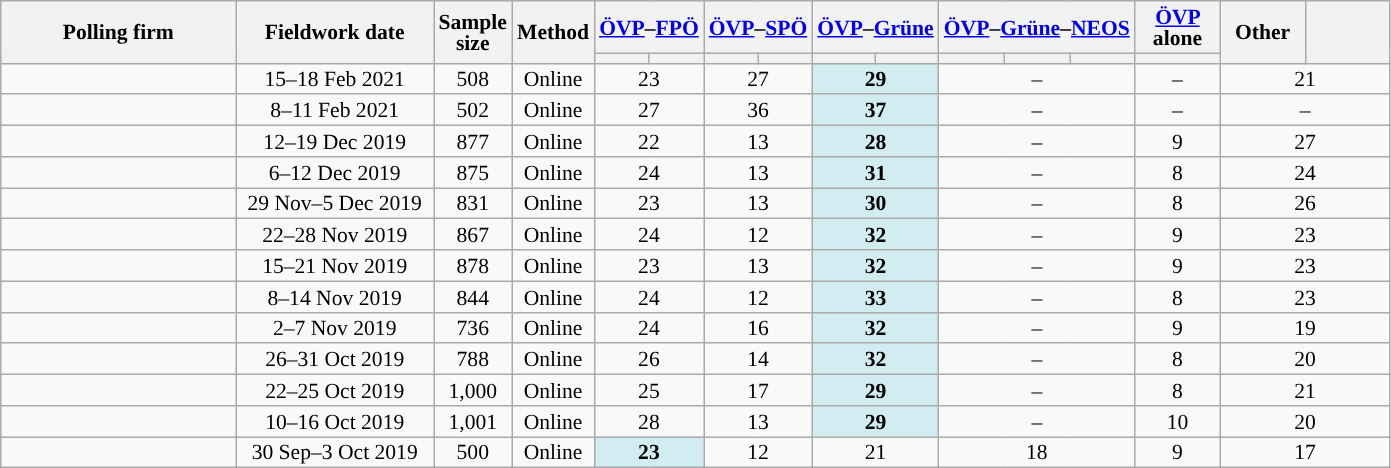<table class="wikitable sortable mw-datatable" style="text-align:center;font-size:90%;line-height:14px;">
<tr>
<th style="width:150px;" rowspan="2">Polling firm</th>
<th style="width:125px;" rowspan="2">Fieldwork date</th>
<th style="width:35px;" rowspan="2">Sample<br>size</th>
<th rowspan="2">Method</th>
<th class="unsortable" style="width:50px;" colspan="2"><a href='#'>ÖVP</a>–<a href='#'>FPÖ</a></th>
<th class="unsortable" style="width:50px;" colspan="2"><a href='#'>ÖVP</a>–<a href='#'>SPÖ</a></th>
<th class="unsortable" style="width:50px;" colspan="2"><a href='#'>ÖVP</a>–<a href='#'>Grüne</a></th>
<th class="unsortable" style="width:50px;" colspan="3"><a href='#'>ÖVP</a>–<a href='#'>Grüne</a>–<a href='#'>NEOS</a></th>
<th class="unsortable" style="width:50px;" rowspan="1"><a href='#'>ÖVP</a> alone</th>
<th class="unsortable" style="width:50px;" rowspan="2">Other</th>
<th class="unsortable" style="width:50px;" rowspan="2"><br></th>
</tr>
<tr>
<th style="background:"></th>
<th style="background:"></th>
<th style="background:"></th>
<th style="background:"></th>
<th style="background:"></th>
<th style="background:"></th>
<th style="background:"></th>
<th style="background:"></th>
<th style="background:"></th>
<th style="background:"></th>
</tr>
<tr>
<td></td>
<td data-sort-value="2021-02-18">15–18 Feb 2021</td>
<td>508</td>
<td>Online</td>
<td colspan="2">23</td>
<td colspan="2">27</td>
<td style="background:#D2EDF1;" colspan="2"><strong>29</strong></td>
<td colspan="3">–</td>
<td colspan="1">–</td>
<td colspan="2">21</td>
</tr>
<tr>
<td></td>
<td data-sort-value="2021-02-13">8–11 Feb 2021</td>
<td>502</td>
<td>Online</td>
<td colspan="2">27</td>
<td colspan="2">36</td>
<td style="background:#D2EDF1;" colspan="2"><strong>37</strong></td>
<td colspan="3">–</td>
<td colspan="1">–</td>
<td colspan="2">–</td>
</tr>
<tr>
<td></td>
<td data-sort-value="2019-12-19">12–19 Dec 2019</td>
<td>877</td>
<td>Online</td>
<td colspan="2">22</td>
<td colspan="2">13</td>
<td style="background:#D2EDF1;" colspan="2"><strong>28</strong></td>
<td colspan="3">–</td>
<td colspan="1">9</td>
<td colspan="2">27</td>
</tr>
<tr>
<td></td>
<td data-sort-value="2019-12-12">6–12 Dec 2019</td>
<td>875</td>
<td>Online</td>
<td colspan="2">24</td>
<td colspan="2">13</td>
<td style="background:#D2EDF1;" colspan="2"><strong>31</strong></td>
<td colspan="3">–</td>
<td colspan="1">8</td>
<td colspan="2">24</td>
</tr>
<tr>
<td></td>
<td data-sort-value="2019-12-05">29 Nov–5 Dec 2019</td>
<td>831</td>
<td>Online</td>
<td colspan="2">23</td>
<td colspan="2">13</td>
<td style="background:#D2EDF1;" colspan="2"><strong>30</strong></td>
<td colspan="3">–</td>
<td colspan="1">8</td>
<td colspan="2">26</td>
</tr>
<tr>
<td></td>
<td data-sort-value="2019-11-28">22–28 Nov 2019</td>
<td>867</td>
<td>Online</td>
<td colspan="2">24</td>
<td colspan="2">12</td>
<td style="background:#D2EDF1;" colspan="2"><strong>32</strong></td>
<td colspan="3">–</td>
<td colspan="1">9</td>
<td colspan="2">23</td>
</tr>
<tr>
<td></td>
<td data-sort-value="2019-11-21">15–21 Nov 2019</td>
<td>878</td>
<td>Online</td>
<td colspan="2">23</td>
<td colspan="2">13</td>
<td style="background:#D2EDF1;" colspan="2"><strong>32</strong></td>
<td colspan="3">–</td>
<td colspan="1">9</td>
<td colspan="2">23</td>
</tr>
<tr>
<td></td>
<td data-sort-value="2019-11-14">8–14 Nov 2019</td>
<td>844</td>
<td>Online</td>
<td colspan="2">24</td>
<td colspan="2">12</td>
<td style="background:#D2EDF1;" colspan="2"><strong>33</strong></td>
<td colspan="3">–</td>
<td colspan="1">8</td>
<td colspan="2">23</td>
</tr>
<tr>
<td></td>
<td data-sort-value="2019-11-07">2–7 Nov 2019</td>
<td>736</td>
<td>Online</td>
<td colspan="2">24</td>
<td colspan="2">16</td>
<td style="background:#D2EDF1;" colspan="2"><strong>32</strong></td>
<td colspan="3">–</td>
<td colspan="1">9</td>
<td colspan="2">19</td>
</tr>
<tr>
<td></td>
<td data-sort-value="2019-10-31">26–31 Oct 2019</td>
<td>788</td>
<td>Online</td>
<td colspan="2">26</td>
<td colspan="2">14</td>
<td style="background:#D2EDF1;" colspan="2"><strong>32</strong></td>
<td colspan="3">–</td>
<td colspan="1">8</td>
<td colspan="2">20</td>
</tr>
<tr>
<td></td>
<td data-sort-value="2019-10-25">22–25 Oct 2019</td>
<td>1,000</td>
<td>Online</td>
<td colspan="2">25</td>
<td colspan="2">17</td>
<td style="background:#D2EDF1;" colspan="2"><strong>29</strong></td>
<td colspan="3">–</td>
<td colspan="1">8</td>
<td colspan="2">21</td>
</tr>
<tr>
<td></td>
<td data-sort-value="2019-10-16">10–16 Oct 2019</td>
<td>1,001</td>
<td>Online</td>
<td colspan="2">28</td>
<td colspan="2">13</td>
<td style="background:#D2EDF1;" colspan="2"><strong>29</strong></td>
<td colspan="3">–</td>
<td colspan="1">10</td>
<td colspan="2">20</td>
</tr>
<tr>
<td></td>
<td data-sort-value="2019-10-03">30 Sep–3 Oct 2019</td>
<td>500</td>
<td>Online</td>
<td style="background:#D2EDF1;" colspan="2"><strong>23</strong></td>
<td colspan="2">12</td>
<td colspan="2">21</td>
<td colspan="3">18</td>
<td colspan="1">9</td>
<td colspan="2">17</td>
</tr>
</table>
